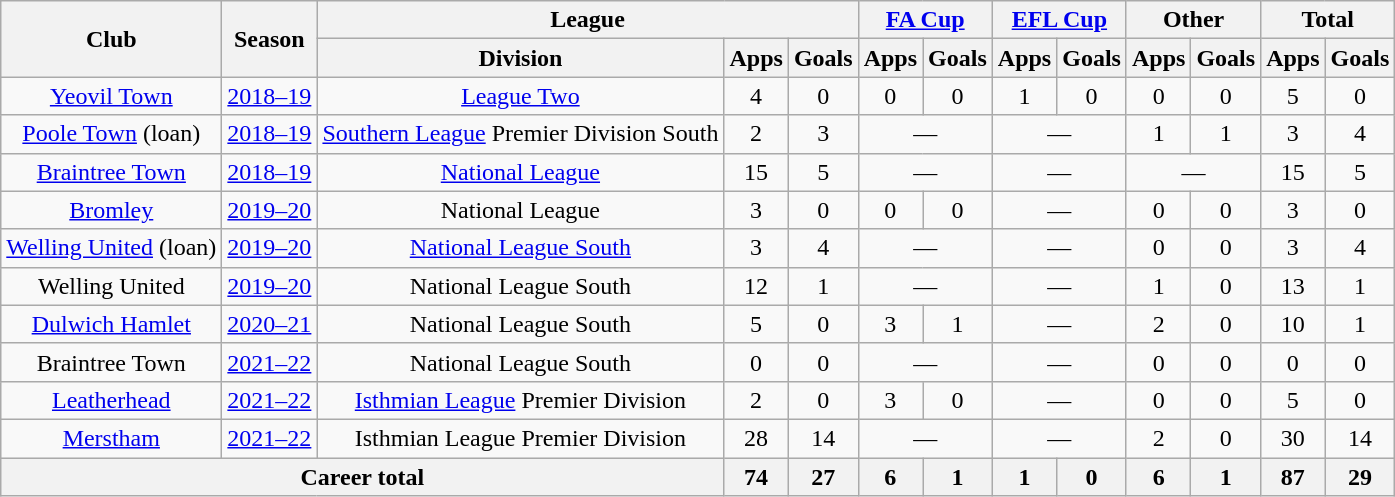<table class=wikitable style="text-align: center">
<tr>
<th rowspan=2>Club</th>
<th rowspan=2>Season</th>
<th colspan=3>League</th>
<th colspan=2><a href='#'>FA Cup</a></th>
<th colspan=2><a href='#'>EFL Cup</a></th>
<th colspan=2>Other</th>
<th colspan=2>Total</th>
</tr>
<tr>
<th>Division</th>
<th>Apps</th>
<th>Goals</th>
<th>Apps</th>
<th>Goals</th>
<th>Apps</th>
<th>Goals</th>
<th>Apps</th>
<th>Goals</th>
<th>Apps</th>
<th>Goals</th>
</tr>
<tr>
<td><a href='#'>Yeovil Town</a></td>
<td><a href='#'>2018–19</a></td>
<td><a href='#'>League Two</a></td>
<td>4</td>
<td>0</td>
<td>0</td>
<td>0</td>
<td>1</td>
<td>0</td>
<td>0</td>
<td>0</td>
<td>5</td>
<td>0</td>
</tr>
<tr>
<td><a href='#'>Poole Town</a> (loan)</td>
<td><a href='#'>2018–19</a></td>
<td><a href='#'>Southern League</a> Premier Division South</td>
<td>2</td>
<td>3</td>
<td colspan="2">—</td>
<td colspan="2">—</td>
<td>1</td>
<td>1</td>
<td>3</td>
<td>4</td>
</tr>
<tr>
<td><a href='#'>Braintree Town</a></td>
<td><a href='#'>2018–19</a></td>
<td><a href='#'>National League</a></td>
<td>15</td>
<td>5</td>
<td colspan="2">—</td>
<td colspan="2">—</td>
<td colspan="2">—</td>
<td>15</td>
<td>5</td>
</tr>
<tr>
<td><a href='#'>Bromley</a></td>
<td><a href='#'>2019–20</a></td>
<td>National League</td>
<td>3</td>
<td>0</td>
<td>0</td>
<td>0</td>
<td colspan="2">—</td>
<td>0</td>
<td>0</td>
<td>3</td>
<td>0</td>
</tr>
<tr>
<td><a href='#'>Welling United</a> (loan)</td>
<td><a href='#'>2019–20</a></td>
<td><a href='#'>National League South</a></td>
<td>3</td>
<td>4</td>
<td colspan="2">—</td>
<td colspan="2">—</td>
<td>0</td>
<td>0</td>
<td>3</td>
<td>4</td>
</tr>
<tr>
<td>Welling United</td>
<td><a href='#'>2019–20</a></td>
<td>National League South</td>
<td>12</td>
<td>1</td>
<td colspan="2">—</td>
<td colspan="2">—</td>
<td>1</td>
<td>0</td>
<td>13</td>
<td>1</td>
</tr>
<tr>
<td><a href='#'>Dulwich Hamlet</a></td>
<td><a href='#'>2020–21</a></td>
<td>National League South</td>
<td>5</td>
<td>0</td>
<td>3</td>
<td>1</td>
<td colspan="2">—</td>
<td>2</td>
<td>0</td>
<td>10</td>
<td>1</td>
</tr>
<tr>
<td>Braintree Town</td>
<td><a href='#'>2021–22</a></td>
<td>National League South</td>
<td>0</td>
<td>0</td>
<td colspan="2">—</td>
<td colspan="2">—</td>
<td>0</td>
<td>0</td>
<td>0</td>
<td>0</td>
</tr>
<tr>
<td><a href='#'>Leatherhead</a></td>
<td><a href='#'>2021–22</a></td>
<td><a href='#'>Isthmian League</a> Premier Division</td>
<td>2</td>
<td>0</td>
<td>3</td>
<td>0</td>
<td colspan="2">—</td>
<td>0</td>
<td>0</td>
<td>5</td>
<td>0</td>
</tr>
<tr>
<td><a href='#'>Merstham</a></td>
<td><a href='#'>2021–22</a></td>
<td>Isthmian League Premier Division</td>
<td>28</td>
<td>14</td>
<td colspan="2">—</td>
<td colspan="2">—</td>
<td>2</td>
<td>0</td>
<td>30</td>
<td>14</td>
</tr>
<tr>
<th colspan=3>Career total</th>
<th>74</th>
<th>27</th>
<th>6</th>
<th>1</th>
<th>1</th>
<th>0</th>
<th>6</th>
<th>1</th>
<th>87</th>
<th>29</th>
</tr>
</table>
